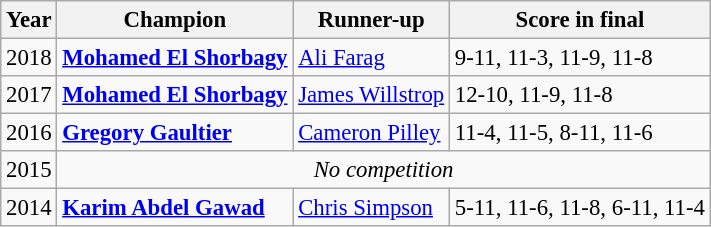<table class="wikitable" style="font-size:95%;">
<tr>
<th>Year</th>
<th>Champion</th>
<th>Runner-up</th>
<th>Score in final</th>
</tr>
<tr>
<td>2018</td>
<td> <strong><a href='#'>Mohamed El Shorbagy</a></strong></td>
<td> <a href='#'>Ali Farag</a></td>
<td>9-11, 11-3, 11-9, 11-8</td>
</tr>
<tr>
<td>2017</td>
<td> <strong><a href='#'>Mohamed El Shorbagy</a></strong></td>
<td> <a href='#'>James Willstrop</a></td>
<td>12-10, 11-9, 11-8</td>
</tr>
<tr>
<td>2016</td>
<td> <strong><a href='#'>Gregory Gaultier</a></strong></td>
<td> <a href='#'>Cameron Pilley</a></td>
<td>11-4, 11-5, 8-11, 11-6</td>
</tr>
<tr>
<td>2015</td>
<td rowspan=1 colspan=3 align="center"><em>No competition</em></td>
</tr>
<tr>
<td>2014</td>
<td> <strong><a href='#'>Karim Abdel Gawad</a></strong></td>
<td> <a href='#'>Chris Simpson</a></td>
<td>5-11, 11-6, 11-8, 6-11, 11-4</td>
</tr>
</table>
